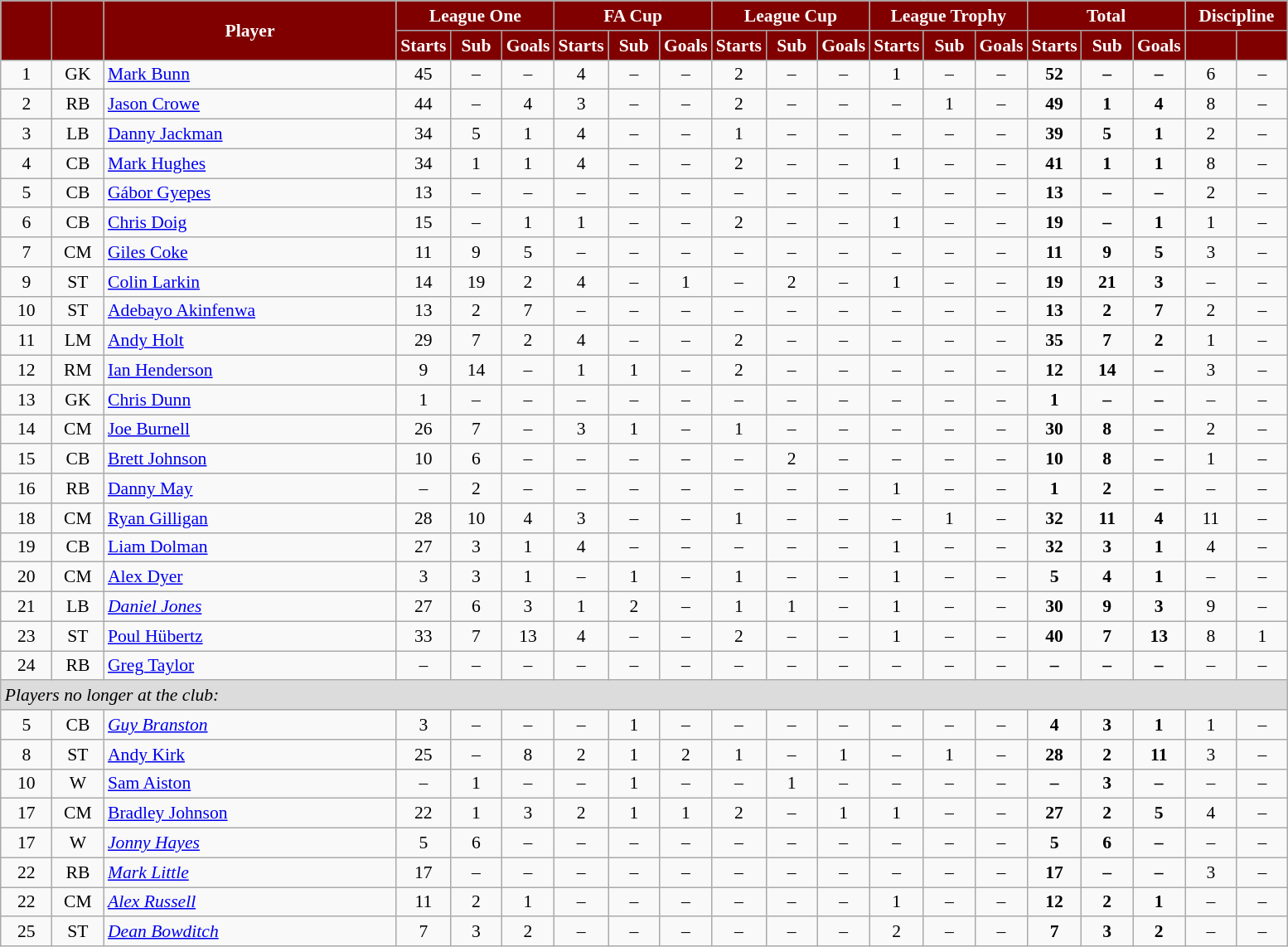<table class="wikitable"  style="text-align:center; font-size:90%; width:82%;">
<tr>
<th rowspan="2" style="background:maroon; color:white;  width: 4%"></th>
<th rowspan="2" style="background:maroon; color:white;  width: 4%"></th>
<th rowspan="2" style="background:maroon; color:white; ">Player</th>
<th colspan="3" style="background:maroon; color:white; ">League One</th>
<th colspan="3" style="background:maroon; color:white; ">FA Cup</th>
<th colspan="3" style="background:maroon; color:white; ">League Cup</th>
<th colspan="3" style="background:maroon; color:white; ">League Trophy</th>
<th colspan="3" style="background:maroon; color:white; ">Total</th>
<th colspan="2" style="background:maroon; color:white; ">Discipline</th>
</tr>
<tr>
<th style="background:maroon; color:white;  width: 4%;">Starts</th>
<th style="background:maroon; color:white;  width: 4%;">Sub</th>
<th style="background:maroon; color:white;  width: 4%;">Goals</th>
<th style="background:maroon; color:white;  width: 4%;">Starts</th>
<th style="background:maroon; color:white;  width: 4%;">Sub</th>
<th style="background:maroon; color:white;  width: 4%;">Goals</th>
<th style="background:maroon; color:white;  width: 4%;">Starts</th>
<th style="background:maroon; color:white;  width: 4%;">Sub</th>
<th style="background:maroon; color:white;  width: 4%;">Goals</th>
<th style="background:maroon; color:white;  width: 4%;">Starts</th>
<th style="background:maroon; color:white;  width: 4%;">Sub</th>
<th style="background:maroon; color:white;  width: 4%;">Goals</th>
<th style="background:maroon; color:white;  width: 4%;">Starts</th>
<th style="background:maroon; color:white;  width: 4%;">Sub</th>
<th style="background:maroon; color:white;  width: 4%;">Goals</th>
<th style="background:maroon; color:white;  width: 4%;"></th>
<th style="background:maroon; color:white;  width: 4%;"></th>
</tr>
<tr>
<td>1</td>
<td>GK</td>
<td style="text-align:left;"><a href='#'>Mark Bunn</a></td>
<td>45</td>
<td>–</td>
<td>–</td>
<td>4</td>
<td>–</td>
<td>–</td>
<td>2</td>
<td>–</td>
<td>–</td>
<td>1</td>
<td>–</td>
<td>–</td>
<td><strong>52</strong></td>
<td><strong>–</strong></td>
<td><strong>–</strong></td>
<td>6</td>
<td>–</td>
</tr>
<tr>
<td>2</td>
<td>RB</td>
<td style="text-align:left;"><a href='#'>Jason Crowe</a></td>
<td>44</td>
<td>–</td>
<td>4</td>
<td>3</td>
<td>–</td>
<td>–</td>
<td>2</td>
<td>–</td>
<td>–</td>
<td>–</td>
<td>1</td>
<td>–</td>
<td><strong>49</strong></td>
<td><strong>1</strong></td>
<td><strong>4</strong></td>
<td>8</td>
<td>–</td>
</tr>
<tr>
<td>3</td>
<td>LB</td>
<td style="text-align:left;"><a href='#'>Danny Jackman</a></td>
<td>34</td>
<td>5</td>
<td>1</td>
<td>4</td>
<td>–</td>
<td>–</td>
<td>1</td>
<td>–</td>
<td>–</td>
<td>–</td>
<td>–</td>
<td>–</td>
<td><strong>39</strong></td>
<td><strong>5</strong></td>
<td><strong>1</strong></td>
<td>2</td>
<td>–</td>
</tr>
<tr>
<td>4</td>
<td>CB</td>
<td style="text-align:left;"><a href='#'>Mark Hughes</a></td>
<td>34</td>
<td>1</td>
<td>1</td>
<td>4</td>
<td>–</td>
<td>–</td>
<td>2</td>
<td>–</td>
<td>–</td>
<td>1</td>
<td>–</td>
<td>–</td>
<td><strong>41</strong></td>
<td><strong>1</strong></td>
<td><strong>1</strong></td>
<td>8</td>
<td>–</td>
</tr>
<tr>
<td>5</td>
<td>CB</td>
<td style="text-align:left;"><a href='#'>Gábor Gyepes</a></td>
<td>13</td>
<td>–</td>
<td>–</td>
<td>–</td>
<td>–</td>
<td>–</td>
<td>–</td>
<td>–</td>
<td>–</td>
<td>–</td>
<td>–</td>
<td>–</td>
<td><strong>13</strong></td>
<td><strong>–</strong></td>
<td><strong>–</strong></td>
<td>2</td>
<td>–</td>
</tr>
<tr>
<td>6</td>
<td>CB</td>
<td style="text-align:left;"><a href='#'>Chris Doig</a></td>
<td>15</td>
<td>–</td>
<td>1</td>
<td>1</td>
<td>–</td>
<td>–</td>
<td>2</td>
<td>–</td>
<td>–</td>
<td>1</td>
<td>–</td>
<td>–</td>
<td><strong>19</strong></td>
<td><strong>–</strong></td>
<td><strong>1</strong></td>
<td>1</td>
<td>–</td>
</tr>
<tr>
<td>7</td>
<td>CM</td>
<td style="text-align:left;"><a href='#'>Giles Coke</a></td>
<td>11</td>
<td>9</td>
<td>5</td>
<td>–</td>
<td>–</td>
<td>–</td>
<td>–</td>
<td>–</td>
<td>–</td>
<td>–</td>
<td>–</td>
<td>–</td>
<td><strong>11</strong></td>
<td><strong>9</strong></td>
<td><strong>5</strong></td>
<td>3</td>
<td>–</td>
</tr>
<tr>
<td>9</td>
<td>ST</td>
<td style="text-align:left;"><a href='#'>Colin Larkin</a></td>
<td>14</td>
<td>19</td>
<td>2</td>
<td>4</td>
<td>–</td>
<td>1</td>
<td>–</td>
<td>2</td>
<td>–</td>
<td>1</td>
<td>–</td>
<td>–</td>
<td><strong>19</strong></td>
<td><strong>21</strong></td>
<td><strong>3</strong></td>
<td>–</td>
<td>–</td>
</tr>
<tr>
<td>10</td>
<td>ST</td>
<td style="text-align:left;"><a href='#'>Adebayo Akinfenwa</a></td>
<td>13</td>
<td>2</td>
<td>7</td>
<td>–</td>
<td>–</td>
<td>–</td>
<td>–</td>
<td>–</td>
<td>–</td>
<td>–</td>
<td>–</td>
<td>–</td>
<td><strong>13</strong></td>
<td><strong>2</strong></td>
<td><strong>7</strong></td>
<td>2</td>
<td>–</td>
</tr>
<tr>
<td>11</td>
<td>LM</td>
<td style="text-align:left;"><a href='#'>Andy Holt</a></td>
<td>29</td>
<td>7</td>
<td>2</td>
<td>4</td>
<td>–</td>
<td>–</td>
<td>2</td>
<td>–</td>
<td>–</td>
<td>–</td>
<td>–</td>
<td>–</td>
<td><strong>35</strong></td>
<td><strong>7</strong></td>
<td><strong>2</strong></td>
<td>1</td>
<td>–</td>
</tr>
<tr>
<td>12</td>
<td>RM</td>
<td style="text-align:left;"><a href='#'>Ian Henderson</a></td>
<td>9</td>
<td>14</td>
<td>–</td>
<td>1</td>
<td>1</td>
<td>–</td>
<td>2</td>
<td>–</td>
<td>–</td>
<td>–</td>
<td>–</td>
<td>–</td>
<td><strong>12</strong></td>
<td><strong>14</strong></td>
<td><strong>–</strong></td>
<td>3</td>
<td>–</td>
</tr>
<tr>
<td>13</td>
<td>GK</td>
<td style="text-align:left;"><a href='#'>Chris Dunn</a></td>
<td>1</td>
<td>–</td>
<td>–</td>
<td>–</td>
<td>–</td>
<td>–</td>
<td>–</td>
<td>–</td>
<td>–</td>
<td>–</td>
<td>–</td>
<td>–</td>
<td><strong>1</strong></td>
<td><strong>–</strong></td>
<td><strong>–</strong></td>
<td>–</td>
<td>–</td>
</tr>
<tr>
<td>14</td>
<td>CM</td>
<td style="text-align:left;"><a href='#'>Joe Burnell</a></td>
<td>26</td>
<td>7</td>
<td>–</td>
<td>3</td>
<td>1</td>
<td>–</td>
<td>1</td>
<td>–</td>
<td>–</td>
<td>–</td>
<td>–</td>
<td>–</td>
<td><strong>30</strong></td>
<td><strong>8</strong></td>
<td><strong>–</strong></td>
<td>2</td>
<td>–</td>
</tr>
<tr>
<td>15</td>
<td>CB</td>
<td style="text-align:left;"><a href='#'>Brett Johnson</a></td>
<td>10</td>
<td>6</td>
<td>–</td>
<td>–</td>
<td>–</td>
<td>–</td>
<td>–</td>
<td>2</td>
<td>–</td>
<td>–</td>
<td>–</td>
<td>–</td>
<td><strong>10</strong></td>
<td><strong>8</strong></td>
<td><strong>–</strong></td>
<td>1</td>
<td>–</td>
</tr>
<tr>
<td>16</td>
<td>RB</td>
<td style="text-align:left;"><a href='#'>Danny May</a></td>
<td>–</td>
<td>2</td>
<td>–</td>
<td>–</td>
<td>–</td>
<td>–</td>
<td>–</td>
<td>–</td>
<td>–</td>
<td>1</td>
<td>–</td>
<td>–</td>
<td><strong>1</strong></td>
<td><strong>2</strong></td>
<td><strong>–</strong></td>
<td>–</td>
<td>–</td>
</tr>
<tr>
<td>18</td>
<td>CM</td>
<td style="text-align:left;"><a href='#'>Ryan Gilligan</a></td>
<td>28</td>
<td>10</td>
<td>4</td>
<td>3</td>
<td>–</td>
<td>–</td>
<td>1</td>
<td>–</td>
<td>–</td>
<td>–</td>
<td>1</td>
<td>–</td>
<td><strong>32</strong></td>
<td><strong>11</strong></td>
<td><strong>4</strong></td>
<td>11</td>
<td>–</td>
</tr>
<tr>
<td>19</td>
<td>CB</td>
<td style="text-align:left;"><a href='#'>Liam Dolman</a></td>
<td>27</td>
<td>3</td>
<td>1</td>
<td>4</td>
<td>–</td>
<td>–</td>
<td>–</td>
<td>–</td>
<td>–</td>
<td>1</td>
<td>–</td>
<td>–</td>
<td><strong>32</strong></td>
<td><strong>3</strong></td>
<td><strong>1</strong></td>
<td>4</td>
<td>–</td>
</tr>
<tr>
<td>20</td>
<td>CM</td>
<td style="text-align:left;"><a href='#'>Alex Dyer</a></td>
<td>3</td>
<td>3</td>
<td>1</td>
<td>–</td>
<td>1</td>
<td>–</td>
<td>1</td>
<td>–</td>
<td>–</td>
<td>1</td>
<td>–</td>
<td>–</td>
<td><strong>5</strong></td>
<td><strong>4</strong></td>
<td><strong>1</strong></td>
<td>–</td>
<td>–</td>
</tr>
<tr>
<td>21</td>
<td>LB</td>
<td style="text-align:left;"><em><a href='#'>Daniel Jones</a></em></td>
<td>27</td>
<td>6</td>
<td>3</td>
<td>1</td>
<td>2</td>
<td>–</td>
<td>1</td>
<td>1</td>
<td>–</td>
<td>1</td>
<td>–</td>
<td>–</td>
<td><strong>30</strong></td>
<td><strong>9</strong></td>
<td><strong>3</strong></td>
<td>9</td>
<td>–</td>
</tr>
<tr>
<td>23</td>
<td>ST</td>
<td style="text-align:left;"><a href='#'>Poul Hübertz</a></td>
<td>33</td>
<td>7</td>
<td>13</td>
<td>4</td>
<td>–</td>
<td>–</td>
<td>2</td>
<td>–</td>
<td>–</td>
<td>1</td>
<td>–</td>
<td>–</td>
<td><strong>40</strong></td>
<td><strong>7</strong></td>
<td><strong>13</strong></td>
<td>8</td>
<td>1</td>
</tr>
<tr>
<td>24</td>
<td>RB</td>
<td style="text-align:left;"><a href='#'>Greg Taylor</a></td>
<td>–</td>
<td>–</td>
<td>–</td>
<td>–</td>
<td>–</td>
<td>–</td>
<td>–</td>
<td>–</td>
<td>–</td>
<td>–</td>
<td>–</td>
<td>–</td>
<td><strong>–</strong></td>
<td><strong>–</strong></td>
<td><strong>–</strong></td>
<td>–</td>
<td>–</td>
</tr>
<tr>
<td colspan="20" style="background:#dcdcdc; text-align:left;"><em>Players no longer at the club:</em></td>
</tr>
<tr>
<td>5</td>
<td>CB</td>
<td style="text-align:left;"><em><a href='#'>Guy Branston</a></em></td>
<td>3</td>
<td>–</td>
<td>–</td>
<td>–</td>
<td>1</td>
<td>–</td>
<td>–</td>
<td>–</td>
<td>–</td>
<td>–</td>
<td>–</td>
<td>–</td>
<td><strong>4</strong></td>
<td><strong>3</strong></td>
<td><strong>1</strong></td>
<td>1</td>
<td>–</td>
</tr>
<tr>
<td>8</td>
<td>ST</td>
<td style="text-align:left;"><a href='#'>Andy Kirk</a></td>
<td>25</td>
<td>–</td>
<td>8</td>
<td>2</td>
<td>1</td>
<td>2</td>
<td>1</td>
<td>–</td>
<td>1</td>
<td>–</td>
<td>1</td>
<td>–</td>
<td><strong>28</strong></td>
<td><strong>2</strong></td>
<td><strong>11</strong></td>
<td>3</td>
<td>–</td>
</tr>
<tr>
<td>10</td>
<td>W</td>
<td style="text-align:left;"><a href='#'>Sam Aiston</a></td>
<td>–</td>
<td>1</td>
<td>–</td>
<td>–</td>
<td>1</td>
<td>–</td>
<td>–</td>
<td>1</td>
<td>–</td>
<td>–</td>
<td>–</td>
<td>–</td>
<td><strong>–</strong></td>
<td><strong>3</strong></td>
<td><strong>–</strong></td>
<td>–</td>
<td>–</td>
</tr>
<tr>
<td>17</td>
<td>CM</td>
<td style="text-align:left;"><a href='#'>Bradley Johnson</a></td>
<td>22</td>
<td>1</td>
<td>3</td>
<td>2</td>
<td>1</td>
<td>1</td>
<td>2</td>
<td>–</td>
<td>1</td>
<td>1</td>
<td>–</td>
<td>–</td>
<td><strong>27</strong></td>
<td><strong>2</strong></td>
<td><strong>5</strong></td>
<td>4</td>
<td>–</td>
</tr>
<tr>
<td>17</td>
<td>W</td>
<td style="text-align:left;"><em><a href='#'>Jonny Hayes</a></em></td>
<td>5</td>
<td>6</td>
<td>–</td>
<td>–</td>
<td>–</td>
<td>–</td>
<td>–</td>
<td>–</td>
<td>–</td>
<td>–</td>
<td>–</td>
<td>–</td>
<td><strong>5</strong></td>
<td><strong>6</strong></td>
<td><strong>–</strong></td>
<td>–</td>
<td>–</td>
</tr>
<tr>
<td>22</td>
<td>RB</td>
<td style="text-align:left;"><em><a href='#'>Mark Little</a></em></td>
<td>17</td>
<td>–</td>
<td>–</td>
<td>–</td>
<td>–</td>
<td>–</td>
<td>–</td>
<td>–</td>
<td>–</td>
<td>–</td>
<td>–</td>
<td>–</td>
<td><strong>17</strong></td>
<td><strong>–</strong></td>
<td><strong>–</strong></td>
<td>3</td>
<td>–</td>
</tr>
<tr>
<td>22</td>
<td>CM</td>
<td style="text-align:left;"><em><a href='#'>Alex Russell</a></em></td>
<td>11</td>
<td>2</td>
<td>1</td>
<td>–</td>
<td>–</td>
<td>–</td>
<td>–</td>
<td>–</td>
<td>–</td>
<td>1</td>
<td>–</td>
<td>–</td>
<td><strong>12</strong></td>
<td><strong>2</strong></td>
<td><strong>1</strong></td>
<td>–</td>
<td>–</td>
</tr>
<tr>
<td>25</td>
<td>ST</td>
<td style="text-align:left;"><em><a href='#'>Dean Bowditch</a></em></td>
<td>7</td>
<td>3</td>
<td>2</td>
<td>–</td>
<td>–</td>
<td>–</td>
<td>–</td>
<td>–</td>
<td>–</td>
<td>2</td>
<td>–</td>
<td>–</td>
<td><strong>7</strong></td>
<td><strong>3</strong></td>
<td><strong>2</strong></td>
<td>–</td>
<td>–</td>
</tr>
</table>
